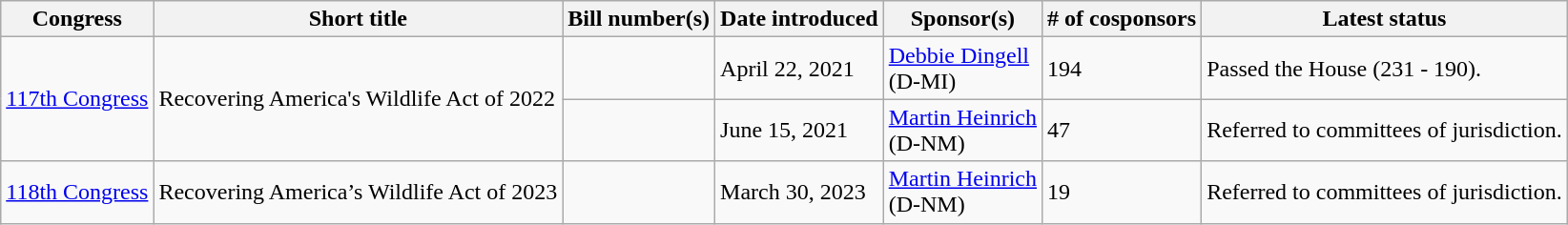<table class="wikitable">
<tr>
<th>Congress</th>
<th>Short title</th>
<th>Bill number(s)</th>
<th>Date introduced</th>
<th>Sponsor(s)</th>
<th># of cosponsors</th>
<th>Latest status</th>
</tr>
<tr>
<td rowspan="2"><a href='#'>117th Congress</a></td>
<td rowspan="2">Recovering America's Wildlife Act of 2022</td>
<td></td>
<td>April 22, 2021</td>
<td><a href='#'>Debbie Dingell</a><br>(D-MI)</td>
<td>194</td>
<td>Passed the House (231 - 190).</td>
</tr>
<tr>
<td></td>
<td>June 15, 2021</td>
<td><a href='#'>Martin Heinrich</a><br>(D-NM)</td>
<td>47</td>
<td>Referred to committees of jurisdiction.</td>
</tr>
<tr>
<td><a href='#'>118th Congress</a></td>
<td>Recovering America’s Wildlife Act of 2023</td>
<td></td>
<td>March 30, 2023</td>
<td><a href='#'>Martin Heinrich</a><br>(D-NM)</td>
<td>19</td>
<td>Referred to committees of jurisdiction.</td>
</tr>
</table>
